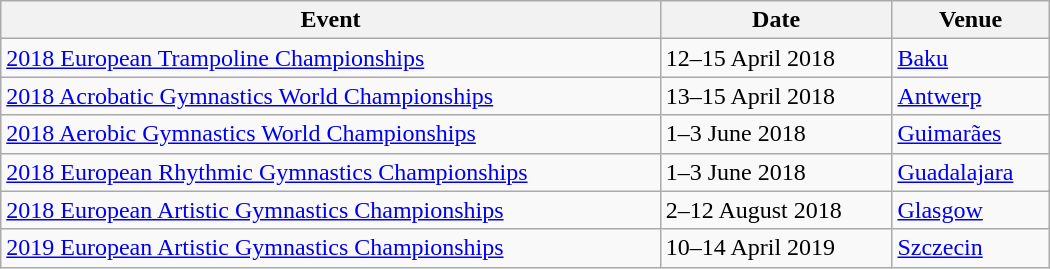<table class="wikitable" style="width:700px;">
<tr>
<th>Event</th>
<th>Date</th>
<th>Venue</th>
</tr>
<tr>
<td><a href='#'>2018 European Trampoline Championships</a></td>
<td>12–15 April 2018</td>
<td> <a href='#'>Baku</a></td>
</tr>
<tr>
<td><a href='#'>2018 Acrobatic Gymnastics World Championships</a></td>
<td>13–15 April 2018</td>
<td> <a href='#'>Antwerp</a></td>
</tr>
<tr>
<td><a href='#'>2018 Aerobic Gymnastics World Championships</a></td>
<td>1–3 June 2018</td>
<td> <a href='#'>Guimarães</a></td>
</tr>
<tr>
<td><a href='#'>2018 European Rhythmic Gymnastics Championships</a></td>
<td>1–3 June 2018</td>
<td> <a href='#'>Guadalajara</a></td>
</tr>
<tr>
<td><a href='#'>2018 European Artistic Gymnastics Championships</a></td>
<td>2–12 August 2018</td>
<td> <a href='#'>Glasgow</a></td>
</tr>
<tr>
<td><a href='#'>2019 European Artistic Gymnastics Championships</a></td>
<td>10–14 April 2019</td>
<td> <a href='#'>Szczecin</a></td>
</tr>
</table>
